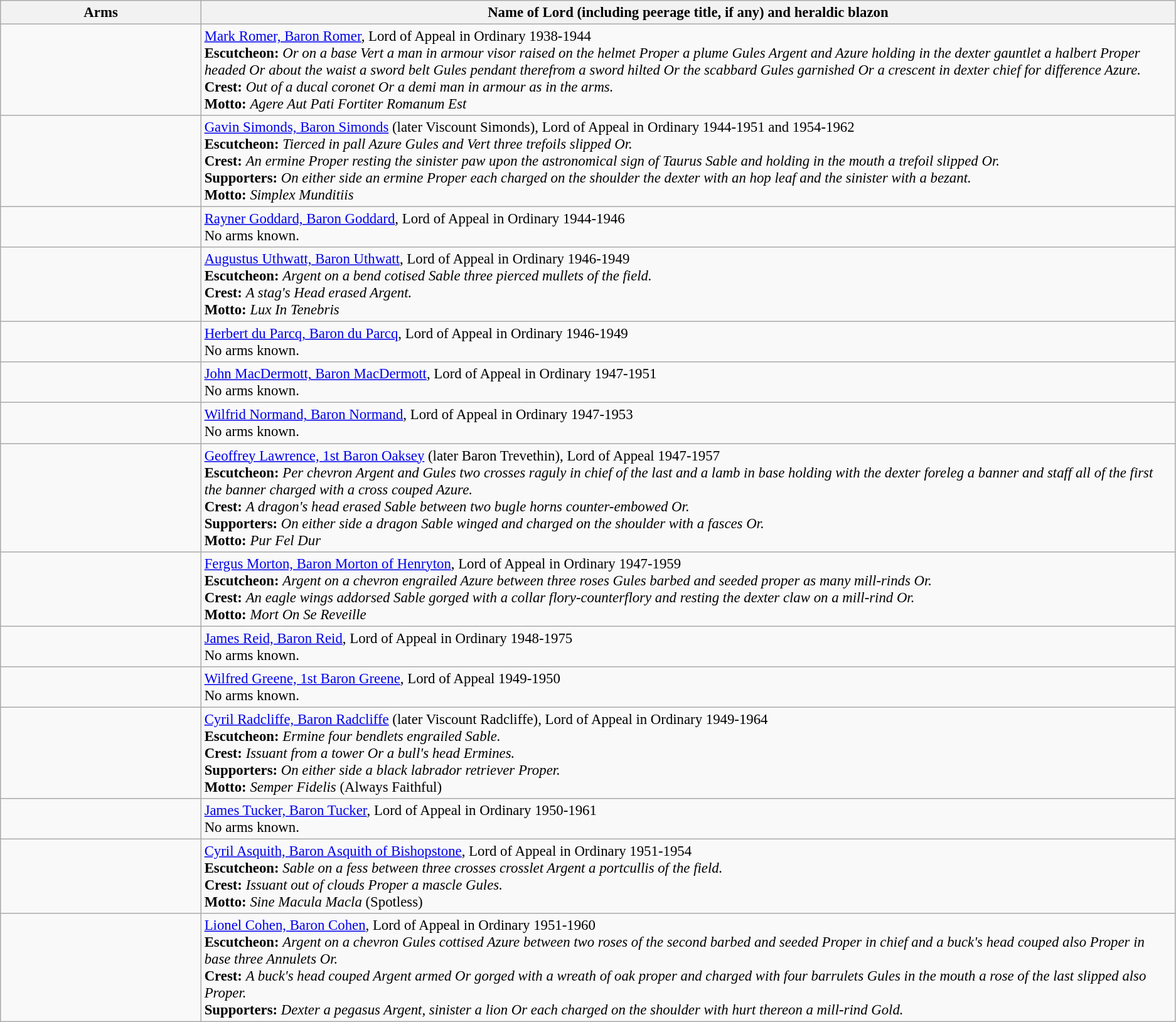<table class=wikitable style=font-size:95%>
<tr style="vertical-align:top; text-align:center;">
<th style="width:206px;">Arms</th>
<th>Name of Lord (including peerage title, if any) and heraldic blazon</th>
</tr>
<tr valign=top>
<td align=center></td>
<td><a href='#'>Mark Romer, Baron Romer</a>, Lord of Appeal in Ordinary 1938-1944<br><strong>Escutcheon:</strong> <em>Or on a base Vert a man in armour visor raised on the helmet Proper a plume Gules Argent and Azure holding in the dexter gauntlet a halbert Proper headed Or about the waist a sword belt Gules pendant therefrom a sword hilted Or the scabbard Gules garnished Or a crescent in dexter chief for difference Azure.</em><br>
<strong>Crest:</strong> <em>Out of a ducal coronet Or a demi man in armour as in the arms.</em><br>
<strong>Motto:</strong> <em>Agere Aut Pati Fortiter Romanum Est</em></td>
</tr>
<tr valign=top>
<td align=center></td>
<td><a href='#'>Gavin Simonds, Baron Simonds</a> (later Viscount Simonds), Lord of Appeal in Ordinary 1944-1951 and 1954-1962<br><strong>Escutcheon:</strong> <em>Tierced in pall Azure Gules and Vert three trefoils slipped Or.</em><br>
<strong>Crest:</strong> <em>An ermine Proper resting the sinister paw upon the astronomical sign of Taurus Sable and holding in the mouth a trefoil slipped Or.</em><br>
<strong>Supporters:</strong> <em>On either side an ermine Proper each charged on the shoulder the dexter with an hop leaf and the sinister with a bezant.</em><br>
<strong>Motto:</strong> <em>Simplex Munditiis</em></td>
</tr>
<tr valign=top>
<td align=center></td>
<td><a href='#'>Rayner Goddard, Baron Goddard</a>, Lord of Appeal in Ordinary 1944-1946<br>No arms known.</td>
</tr>
<tr valign=top>
<td align=center></td>
<td><a href='#'>Augustus Uthwatt, Baron Uthwatt</a>, Lord of Appeal in Ordinary 1946-1949<br><strong>Escutcheon:</strong> <em>Argent on a bend cotised Sable three pierced mullets of the field.</em><br>
<strong>Crest:</strong> <em>A stag's Head erased Argent.</em><br>
<strong>Motto:</strong> <em>Lux In Tenebris</em></td>
</tr>
<tr valign=top>
<td align=center></td>
<td><a href='#'>Herbert du Parcq, Baron du Parcq</a>, Lord of Appeal in Ordinary 1946-1949<br>No arms known.</td>
</tr>
<tr valign=top>
<td align=center></td>
<td><a href='#'>John MacDermott, Baron MacDermott</a>, Lord of Appeal in Ordinary 1947-1951<br>No arms known.</td>
</tr>
<tr valign=top>
<td align=center></td>
<td><a href='#'>Wilfrid Normand, Baron Normand</a>, Lord of Appeal in Ordinary 1947-1953<br>No arms known.</td>
</tr>
<tr valign=top>
<td align=center></td>
<td><a href='#'>Geoffrey Lawrence, 1st Baron Oaksey</a> (later Baron Trevethin), Lord of Appeal 1947-1957<br><strong>Escutcheon:</strong> <em>Per chevron Argent and Gules two crosses raguly in chief of the last and a lamb in base holding with the dexter foreleg a banner and staff all of the first the banner charged with a cross couped Azure.</em><br>
<strong>Crest:</strong> <em>A dragon's head erased Sable between two bugle horns counter-embowed Or.</em><br>
<strong>Supporters:</strong> <em>On either side a dragon Sable winged and charged on the shoulder with a fasces Or.</em><br>
<strong>Motto:</strong> <em>Pur Fel Dur</em> </td>
</tr>
<tr valign=top>
<td align=center></td>
<td><a href='#'>Fergus Morton, Baron Morton of Henryton</a>, Lord of Appeal in Ordinary 1947-1959<br><strong>Escutcheon:</strong> <em>Argent on a chevron engrailed Azure between three roses Gules barbed and seeded proper as many mill-rinds Or.</em><br>
<strong>Crest:</strong> <em>An eagle wings addorsed Sable gorged with a collar flory-counterflory and resting the dexter claw on a mill-rind Or.</em><br>
<strong>Motto:</strong> <em>Mort On Se Reveille</em></td>
</tr>
<tr valign=top>
<td align=center></td>
<td><a href='#'>James Reid, Baron Reid</a>, Lord of Appeal in Ordinary 1948-1975<br>No arms known.</td>
</tr>
<tr valign=top>
<td align=center></td>
<td><a href='#'>Wilfred Greene, 1st Baron Greene</a>, Lord of Appeal 1949-1950<br>No arms known.</td>
</tr>
<tr valign=top>
<td align=center></td>
<td><a href='#'>Cyril Radcliffe, Baron Radcliffe</a> (later Viscount Radcliffe), Lord of Appeal in Ordinary 1949-1964<br><strong>Escutcheon:</strong> <em>Ermine four bendlets engrailed Sable.</em><br>
<strong>Crest:</strong> <em>Issuant from a tower Or a bull's head Ermines.</em><br>
<strong>Supporters:</strong> <em>On either side a black labrador retriever Proper.</em><br>
<strong>Motto:</strong> <em>Semper Fidelis</em> (Always Faithful)</td>
</tr>
<tr valign=top>
<td align=center></td>
<td><a href='#'>James Tucker, Baron Tucker</a>, Lord of Appeal in Ordinary 1950-1961<br>No arms known.</td>
</tr>
<tr valign=top>
<td align=center></td>
<td><a href='#'>Cyril Asquith, Baron Asquith of Bishopstone</a>, Lord of Appeal in Ordinary 1951-1954<br><strong>Escutcheon:</strong> <em>Sable on a fess between three crosses crosslet Argent a portcullis of the field.</em><br>
<strong>Crest:</strong> <em>Issuant out of clouds Proper a mascle Gules.</em><br>
<strong>Motto:</strong> <em>Sine Macula Macla</em> (Spotless)</td>
</tr>
<tr valign=top>
<td align=center></td>
<td><a href='#'>Lionel Cohen, Baron Cohen</a>, Lord of Appeal in Ordinary 1951-1960<br><strong>Escutcheon:</strong> <em>Argent on a chevron Gules cottised Azure between two roses of the second barbed and seeded Proper in chief and a buck's head couped also Proper in base three Annulets Or.</em><br>
<strong>Crest:</strong> <em>A buck's head couped Argent armed Or gorged with a wreath of oak proper and charged with four barrulets Gules in the mouth a rose of the last slipped also Proper.</em><br>
<strong>Supporters:</strong> <em>Dexter a pegasus Argent, sinister a lion Or each charged on the shoulder with hurt thereon a mill-rind Gold.</em></td>
</tr>
</table>
